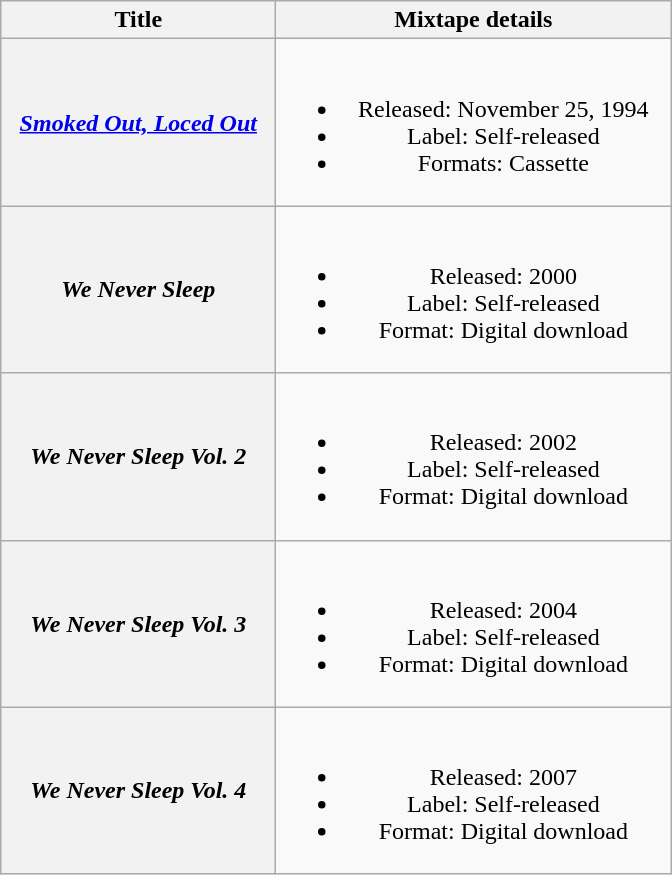<table class="wikitable plainrowheaders" style="text-align:center;">
<tr>
<th scope="col" style="width:11em;">Title</th>
<th scope="col" style="width:16em;">Mixtape details</th>
</tr>
<tr>
<th scope="row"><em><a href='#'>Smoked Out, Loced Out</a></em></th>
<td><br><ul><li>Released: November 25, 1994</li><li>Label: Self-released</li><li>Formats: Cassette</li></ul></td>
</tr>
<tr>
<th scope="row"><em>We Never Sleep</em></th>
<td><br><ul><li>Released: 2000</li><li>Label: Self-released</li><li>Format: Digital download</li></ul></td>
</tr>
<tr>
<th scope="row"><em>We Never Sleep Vol. 2</em></th>
<td><br><ul><li>Released: 2002</li><li>Label: Self-released</li><li>Format: Digital download</li></ul></td>
</tr>
<tr>
<th scope="row"><em>We Never Sleep Vol. 3</em></th>
<td><br><ul><li>Released: 2004</li><li>Label: Self-released</li><li>Format: Digital download</li></ul></td>
</tr>
<tr>
<th scope="row"><em>We Never Sleep Vol. 4</em></th>
<td><br><ul><li>Released: 2007</li><li>Label: Self-released</li><li>Format: Digital download</li></ul></td>
</tr>
</table>
